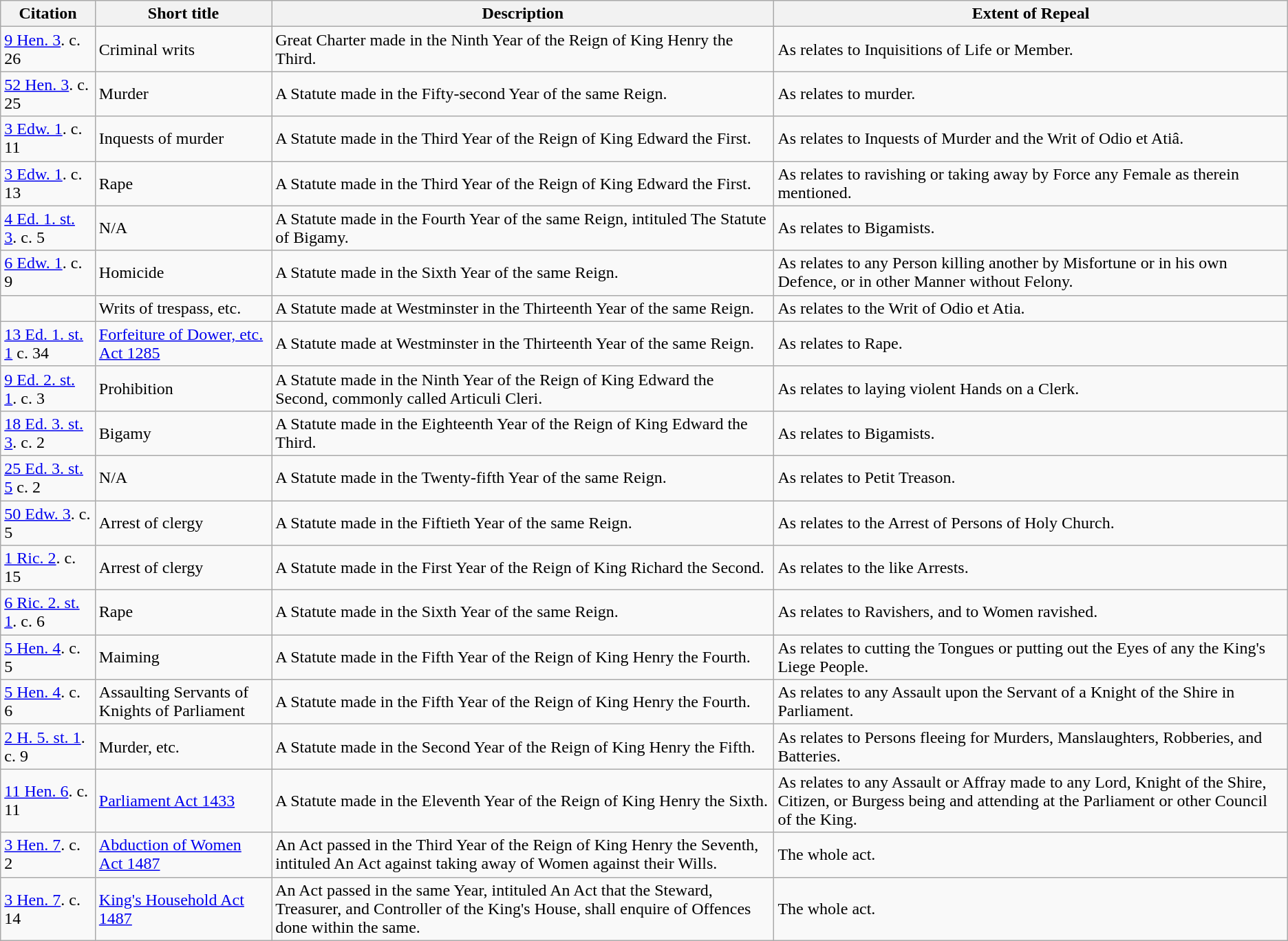<table class="wikitable">
<tr>
<th>Citation</th>
<th>Short title</th>
<th>Description</th>
<th>Extent of Repeal</th>
</tr>
<tr>
<td><a href='#'>9 Hen. 3</a>. c. 26</td>
<td>Criminal writs</td>
<td>Great Charter made in the Ninth Year of the Reign of King Henry the Third.</td>
<td>As relates to Inquisitions of Life or Member.</td>
</tr>
<tr>
<td><a href='#'>52 Hen. 3</a>. c. 25</td>
<td>Murder</td>
<td>A Statute made in the Fifty-second Year of the same Reign.</td>
<td>As relates to murder.</td>
</tr>
<tr>
<td><a href='#'>3 Edw. 1</a>. c. 11</td>
<td>Inquests of murder</td>
<td>A Statute made in the Third Year of the Reign of King Edward the First.</td>
<td>As relates to Inquests of Murder and the Writ of Odio et Atiâ.</td>
</tr>
<tr>
<td><a href='#'>3 Edw. 1</a>. c. 13</td>
<td>Rape</td>
<td>A Statute made in the Third Year of the Reign of King Edward the First.</td>
<td>As relates to ravishing or taking away by Force any Female as therein mentioned.</td>
</tr>
<tr>
<td><a href='#'>4 Ed. 1. st. 3</a>. c. 5</td>
<td>N/A</td>
<td>A Statute made in the Fourth Year of the same Reign, intituled The Statute of Bigamy.</td>
<td>As relates to Bigamists.</td>
</tr>
<tr>
<td><a href='#'>6 Edw. 1</a>. c. 9</td>
<td>Homicide</td>
<td>A Statute made in the Sixth Year of the same Reign.</td>
<td>As relates to any Person killing another by Misfortune or in his own Defence, or in other Manner without Felony.</td>
</tr>
<tr>
<td></td>
<td>Writs of trespass, etc.</td>
<td>A Statute made at Westminster in the Thirteenth Year of the same Reign.</td>
<td>As relates to the Writ of Odio et Atia.</td>
</tr>
<tr>
<td><a href='#'>13 Ed. 1. st. 1</a> c. 34</td>
<td><a href='#'>Forfeiture of Dower, etc. Act 1285</a></td>
<td>A Statute made at Westminster in the Thirteenth Year of the same Reign.</td>
<td>As relates to Rape.</td>
</tr>
<tr>
<td><a href='#'>9 Ed. 2. st. 1</a>. c. 3</td>
<td>Prohibition</td>
<td>A Statute made in the Ninth Year of the Reign of King Edward the Second, commonly called Articuli Cleri.</td>
<td>As relates to laying violent Hands on a Clerk.</td>
</tr>
<tr>
<td><a href='#'>18 Ed. 3. st. 3</a>. c. 2</td>
<td>Bigamy</td>
<td>A Statute made in the Eighteenth Year of the Reign of King Edward the Third.</td>
<td>As relates to Bigamists.</td>
</tr>
<tr>
<td><a href='#'>25 Ed. 3. st. 5</a> c. 2</td>
<td>N/A</td>
<td>A Statute made in the Twenty-fifth Year of the same Reign.</td>
<td>As relates to Petit Treason.</td>
</tr>
<tr>
<td><a href='#'>50 Edw. 3</a>. c. 5</td>
<td>Arrest of clergy</td>
<td>A Statute made in the Fiftieth Year of the same Reign.</td>
<td>As relates to the Arrest of Persons of Holy Church.</td>
</tr>
<tr>
<td><a href='#'>1 Ric. 2</a>. c. 15</td>
<td>Arrest of clergy</td>
<td>A Statute made in the First Year of the Reign of King Richard the Second.</td>
<td>As relates to the like Arrests.</td>
</tr>
<tr>
<td><a href='#'>6 Ric. 2. st. 1</a>. c. 6</td>
<td>Rape</td>
<td>A Statute made in the Sixth Year of the same Reign.</td>
<td>As relates to Ravishers, and to Women ravished.</td>
</tr>
<tr>
<td><a href='#'>5 Hen. 4</a>. c. 5</td>
<td>Maiming</td>
<td>A Statute made in the Fifth Year of the Reign of King Henry the Fourth.</td>
<td>As relates to cutting the Tongues or putting out the Eyes of any the King's Liege People.</td>
</tr>
<tr>
<td><a href='#'>5 Hen. 4</a>. c. 6</td>
<td>Assaulting Servants of Knights of Parliament</td>
<td>A Statute made in the Fifth Year of the Reign of King Henry the Fourth.</td>
<td>As relates to any Assault upon the Servant of a Knight of the Shire in Parliament.</td>
</tr>
<tr>
<td><a href='#'>2 H. 5. st. 1</a>. c. 9</td>
<td>Murder, etc.</td>
<td>A Statute made in the Second Year of the Reign of King Henry the Fifth.</td>
<td>As relates to Persons fleeing for Murders, Manslaughters, Robberies, and Batteries.</td>
</tr>
<tr>
<td><a href='#'>11 Hen. 6</a>. c. 11</td>
<td><a href='#'>Parliament Act 1433</a></td>
<td>A Statute made in the Eleventh Year of the Reign of King Henry the Sixth.</td>
<td>As relates to any Assault or Affray made to any Lord, Knight of the Shire, Citizen, or Burgess being and attending at the Parliament or other Council of the King.</td>
</tr>
<tr>
<td><a href='#'>3 Hen. 7</a>. c. 2</td>
<td><a href='#'>Abduction of Women Act 1487</a></td>
<td>An Act passed in the Third Year of the Reign of King Henry the Seventh, intituled An Act against taking away of Women against their Wills.</td>
<td>The whole act.</td>
</tr>
<tr>
<td><a href='#'>3 Hen. 7</a>. c. 14</td>
<td><a href='#'>King's Household Act 1487</a></td>
<td>An Act passed in the same Year, intituled An Act that the Steward, Treasurer, and Controller of the King's House, shall enquire of Offences done within the same.</td>
<td>The whole act.</td>
</tr>
</table>
